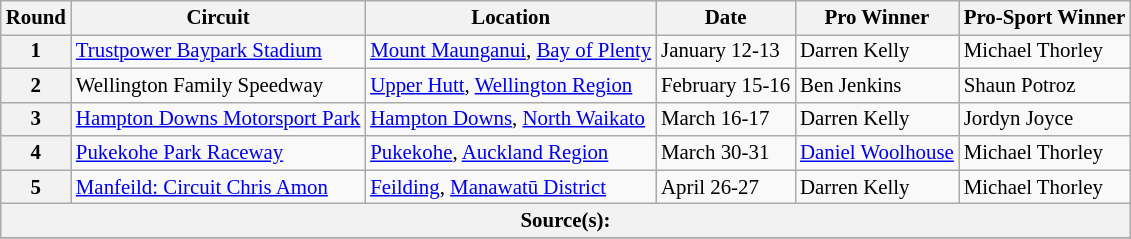<table class="wikitable" style="font-size: 87%;">
<tr>
<th>Round</th>
<th>Circuit</th>
<th>Location</th>
<th>Date</th>
<th>Pro Winner</th>
<th>Pro-Sport Winner</th>
</tr>
<tr>
<th>1</th>
<td><a href='#'>Trustpower Baypark Stadium</a></td>
<td><a href='#'>Mount Maunganui</a>, <a href='#'>Bay of Plenty</a></td>
<td>January 12-13</td>
<td> Darren Kelly</td>
<td> Michael Thorley</td>
</tr>
<tr>
<th>2</th>
<td>Wellington Family Speedway</td>
<td><a href='#'>Upper Hutt</a>, <a href='#'>Wellington Region</a></td>
<td>February 15-16</td>
<td> Ben Jenkins</td>
<td> Shaun Potroz</td>
</tr>
<tr>
<th>3</th>
<td><a href='#'>Hampton Downs Motorsport Park</a></td>
<td><a href='#'>Hampton Downs</a>, <a href='#'>North Waikato</a></td>
<td>March 16-17</td>
<td> Darren Kelly</td>
<td> Jordyn Joyce</td>
</tr>
<tr>
<th>4</th>
<td><a href='#'>Pukekohe Park Raceway</a></td>
<td><a href='#'>Pukekohe</a>, <a href='#'>Auckland Region</a></td>
<td>March 30-31</td>
<td> <a href='#'>Daniel Woolhouse</a></td>
<td> Michael Thorley</td>
</tr>
<tr>
<th>5</th>
<td><a href='#'>Manfeild: Circuit Chris Amon</a></td>
<td><a href='#'>Feilding</a>, <a href='#'>Manawatū District</a></td>
<td>April 26-27</td>
<td> Darren Kelly</td>
<td> Michael Thorley</td>
</tr>
<tr>
<th colspan="6">Source(s): </th>
</tr>
<tr>
</tr>
</table>
